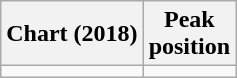<table class="wikitable">
<tr>
<th>Chart (2018)</th>
<th>Peak<br>position</th>
</tr>
<tr>
<td></td>
</tr>
</table>
